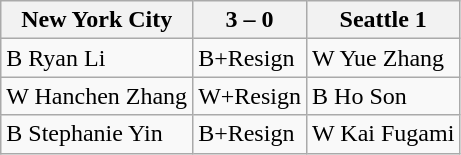<table class="wikitable">
<tr>
<th>New York City</th>
<th>3 – 0</th>
<th>Seattle 1</th>
</tr>
<tr>
<td>B Ryan Li</td>
<td>B+Resign</td>
<td>W Yue Zhang</td>
</tr>
<tr>
<td>W Hanchen Zhang</td>
<td>W+Resign</td>
<td>B Ho Son</td>
</tr>
<tr>
<td>B Stephanie Yin</td>
<td>B+Resign</td>
<td>W Kai Fugami</td>
</tr>
</table>
